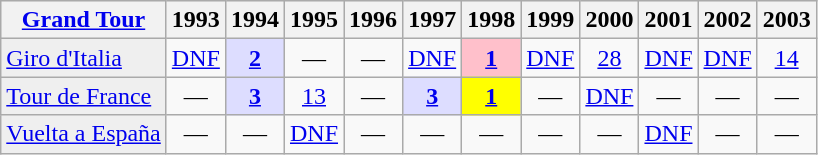<table class="wikitable">
<tr style="background:#EEE;">
<th><a href='#'>Grand Tour</a></th>
<th scope="col">1993</th>
<th scope="col">1994</th>
<th scope="col">1995</th>
<th scope="col">1996</th>
<th scope="col">1997</th>
<th scope="col">1998</th>
<th scope="col">1999</th>
<th scope="col">2000</th>
<th scope="col">2001</th>
<th scope="col">2002</th>
<th scope="col">2003</th>
</tr>
<tr style="text-align:center;">
<td style="text-align:left; background:#EFEFEF;"> <a href='#'>Giro d'Italia</a></td>
<td><a href='#'>DNF</a></td>
<td style="background:#ddf;"><a href='#'><strong>2</strong></a></td>
<td>—</td>
<td>—</td>
<td><a href='#'>DNF</a></td>
<td style="background:pink;"><a href='#'><strong>1</strong></a></td>
<td><a href='#'>DNF</a></td>
<td><a href='#'>28</a></td>
<td><a href='#'>DNF</a></td>
<td><a href='#'>DNF</a></td>
<td><a href='#'>14</a></td>
</tr>
<tr style="text-align:center;">
<td style="text-align:left; background:#EFEFEF;"> <a href='#'>Tour de France</a></td>
<td>—</td>
<td style="background:#ddf;"><a href='#'><strong>3</strong></a></td>
<td><a href='#'>13</a></td>
<td>—</td>
<td style="background:#ddf;"><a href='#'><strong>3</strong></a></td>
<td style="background:yellow;"><a href='#'><strong>1</strong></a></td>
<td>—</td>
<td><a href='#'>DNF</a></td>
<td>—</td>
<td>—</td>
<td>—</td>
</tr>
<tr style="text-align:center;">
<td style="text-align:left; background:#EFEFEF;"> <a href='#'>Vuelta a España</a></td>
<td>—</td>
<td>—</td>
<td><a href='#'>DNF</a></td>
<td>—</td>
<td>—</td>
<td>—</td>
<td>—</td>
<td>—</td>
<td><a href='#'>DNF</a></td>
<td>—</td>
<td>—</td>
</tr>
</table>
